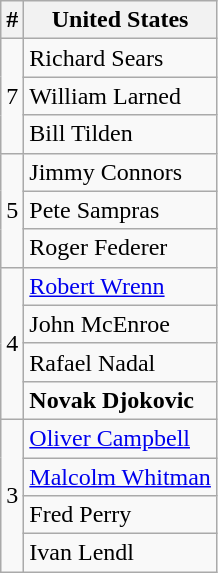<table class=wikitable style="display:inline-table;">
<tr>
<th>#</th>
<th>United States</th>
</tr>
<tr>
<td rowspan="3">7</td>
<td> Richard Sears</td>
</tr>
<tr>
<td> William Larned</td>
</tr>
<tr>
<td> Bill Tilden</td>
</tr>
<tr>
<td rowspan="3">5</td>
<td> Jimmy Connors</td>
</tr>
<tr>
<td> Pete Sampras</td>
</tr>
<tr>
<td> Roger Federer</td>
</tr>
<tr>
<td rowspan="4">4</td>
<td> <a href='#'>Robert Wrenn</a></td>
</tr>
<tr>
<td> John McEnroe</td>
</tr>
<tr>
<td> Rafael Nadal</td>
</tr>
<tr>
<td> <strong>Novak Djokovic</strong></td>
</tr>
<tr>
<td rowspan="4">3</td>
<td> <a href='#'>Oliver Campbell</a></td>
</tr>
<tr>
<td> <a href='#'>Malcolm Whitman</a></td>
</tr>
<tr>
<td> Fred Perry</td>
</tr>
<tr>
<td> Ivan Lendl</td>
</tr>
</table>
